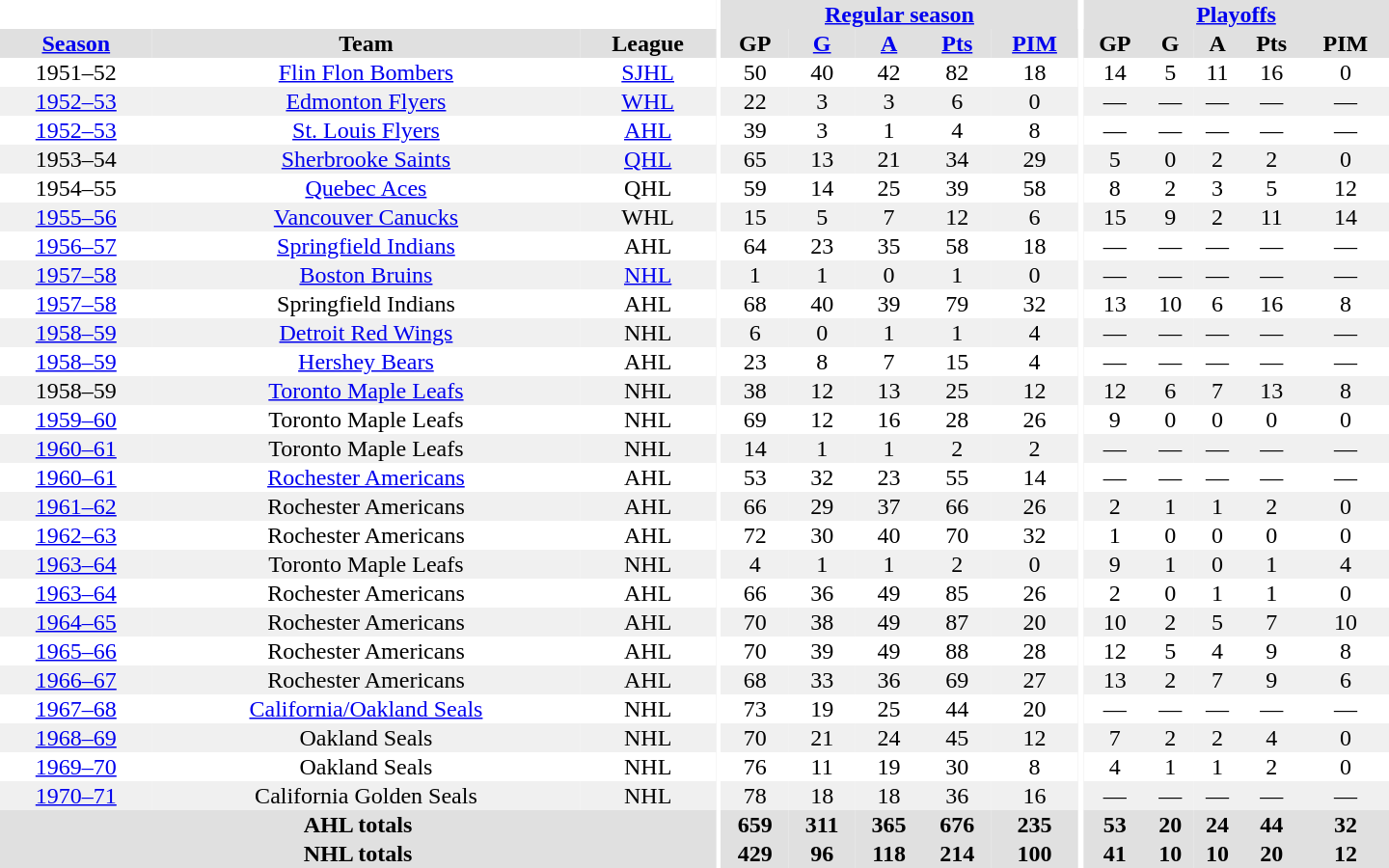<table border="0" cellpadding="1" cellspacing="0" style="text-align:center; width:60em">
<tr bgcolor="#e0e0e0">
<th colspan="3" bgcolor="#ffffff"></th>
<th rowspan="100" bgcolor="#ffffff"></th>
<th colspan="5"><a href='#'>Regular season</a></th>
<th rowspan="100" bgcolor="#ffffff"></th>
<th colspan="5"><a href='#'>Playoffs</a></th>
</tr>
<tr bgcolor="#e0e0e0">
<th><a href='#'>Season</a></th>
<th>Team</th>
<th>League</th>
<th>GP</th>
<th><a href='#'>G</a></th>
<th><a href='#'>A</a></th>
<th><a href='#'>Pts</a></th>
<th><a href='#'>PIM</a></th>
<th>GP</th>
<th>G</th>
<th>A</th>
<th>Pts</th>
<th>PIM</th>
</tr>
<tr>
<td>1951–52</td>
<td><a href='#'>Flin Flon Bombers</a></td>
<td><a href='#'>SJHL</a></td>
<td>50</td>
<td>40</td>
<td>42</td>
<td>82</td>
<td>18</td>
<td>14</td>
<td>5</td>
<td>11</td>
<td>16</td>
<td>0</td>
</tr>
<tr bgcolor="#f0f0f0">
<td><a href='#'>1952–53</a></td>
<td><a href='#'>Edmonton Flyers</a></td>
<td><a href='#'>WHL</a></td>
<td>22</td>
<td>3</td>
<td>3</td>
<td>6</td>
<td>0</td>
<td>—</td>
<td>—</td>
<td>—</td>
<td>—</td>
<td>—</td>
</tr>
<tr>
<td><a href='#'>1952–53</a></td>
<td><a href='#'>St. Louis Flyers</a></td>
<td><a href='#'>AHL</a></td>
<td>39</td>
<td>3</td>
<td>1</td>
<td>4</td>
<td>8</td>
<td>—</td>
<td>—</td>
<td>—</td>
<td>—</td>
<td>—</td>
</tr>
<tr bgcolor="#f0f0f0">
<td>1953–54</td>
<td><a href='#'>Sherbrooke Saints</a></td>
<td><a href='#'>QHL</a></td>
<td>65</td>
<td>13</td>
<td>21</td>
<td>34</td>
<td>29</td>
<td>5</td>
<td>0</td>
<td>2</td>
<td>2</td>
<td>0</td>
</tr>
<tr>
<td>1954–55</td>
<td><a href='#'>Quebec Aces</a></td>
<td>QHL</td>
<td>59</td>
<td>14</td>
<td>25</td>
<td>39</td>
<td>58</td>
<td>8</td>
<td>2</td>
<td>3</td>
<td>5</td>
<td>12</td>
</tr>
<tr bgcolor="#f0f0f0">
<td><a href='#'>1955–56</a></td>
<td><a href='#'>Vancouver Canucks</a></td>
<td>WHL</td>
<td>15</td>
<td>5</td>
<td>7</td>
<td>12</td>
<td>6</td>
<td>15</td>
<td>9</td>
<td>2</td>
<td>11</td>
<td>14</td>
</tr>
<tr>
<td><a href='#'>1956–57</a></td>
<td><a href='#'>Springfield Indians</a></td>
<td>AHL</td>
<td>64</td>
<td>23</td>
<td>35</td>
<td>58</td>
<td>18</td>
<td>—</td>
<td>—</td>
<td>—</td>
<td>—</td>
<td>—</td>
</tr>
<tr bgcolor="#f0f0f0">
<td><a href='#'>1957–58</a></td>
<td><a href='#'>Boston Bruins</a></td>
<td><a href='#'>NHL</a></td>
<td>1</td>
<td>1</td>
<td>0</td>
<td>1</td>
<td>0</td>
<td>—</td>
<td>—</td>
<td>—</td>
<td>—</td>
<td>—</td>
</tr>
<tr>
<td><a href='#'>1957–58</a></td>
<td>Springfield Indians</td>
<td>AHL</td>
<td>68</td>
<td>40</td>
<td>39</td>
<td>79</td>
<td>32</td>
<td>13</td>
<td>10</td>
<td>6</td>
<td>16</td>
<td>8</td>
</tr>
<tr bgcolor="#f0f0f0">
<td><a href='#'>1958–59</a></td>
<td><a href='#'>Detroit Red Wings</a></td>
<td>NHL</td>
<td>6</td>
<td>0</td>
<td>1</td>
<td>1</td>
<td>4</td>
<td>—</td>
<td>—</td>
<td>—</td>
<td>—</td>
<td>—</td>
</tr>
<tr>
<td><a href='#'>1958–59</a></td>
<td><a href='#'>Hershey Bears</a></td>
<td>AHL</td>
<td>23</td>
<td>8</td>
<td>7</td>
<td>15</td>
<td>4</td>
<td>—</td>
<td>—</td>
<td>—</td>
<td>—</td>
<td>—</td>
</tr>
<tr bgcolor="#f0f0f0">
<td>1958–59</td>
<td><a href='#'>Toronto Maple Leafs</a></td>
<td>NHL</td>
<td>38</td>
<td>12</td>
<td>13</td>
<td>25</td>
<td>12</td>
<td>12</td>
<td>6</td>
<td>7</td>
<td>13</td>
<td>8</td>
</tr>
<tr>
<td><a href='#'>1959–60</a></td>
<td>Toronto Maple Leafs</td>
<td>NHL</td>
<td>69</td>
<td>12</td>
<td>16</td>
<td>28</td>
<td>26</td>
<td>9</td>
<td>0</td>
<td>0</td>
<td>0</td>
<td>0</td>
</tr>
<tr bgcolor="#f0f0f0">
<td><a href='#'>1960–61</a></td>
<td>Toronto Maple Leafs</td>
<td>NHL</td>
<td>14</td>
<td>1</td>
<td>1</td>
<td>2</td>
<td>2</td>
<td>—</td>
<td>—</td>
<td>—</td>
<td>—</td>
<td>—</td>
</tr>
<tr>
<td><a href='#'>1960–61</a></td>
<td><a href='#'>Rochester Americans</a></td>
<td>AHL</td>
<td>53</td>
<td>32</td>
<td>23</td>
<td>55</td>
<td>14</td>
<td>—</td>
<td>—</td>
<td>—</td>
<td>—</td>
<td>—</td>
</tr>
<tr bgcolor="#f0f0f0">
<td><a href='#'>1961–62</a></td>
<td>Rochester Americans</td>
<td>AHL</td>
<td>66</td>
<td>29</td>
<td>37</td>
<td>66</td>
<td>26</td>
<td>2</td>
<td>1</td>
<td>1</td>
<td>2</td>
<td>0</td>
</tr>
<tr>
<td><a href='#'>1962–63</a></td>
<td>Rochester Americans</td>
<td>AHL</td>
<td>72</td>
<td>30</td>
<td>40</td>
<td>70</td>
<td>32</td>
<td>1</td>
<td>0</td>
<td>0</td>
<td>0</td>
<td>0</td>
</tr>
<tr bgcolor="#f0f0f0">
<td><a href='#'>1963–64</a></td>
<td>Toronto Maple Leafs</td>
<td>NHL</td>
<td>4</td>
<td>1</td>
<td>1</td>
<td>2</td>
<td>0</td>
<td>9</td>
<td>1</td>
<td>0</td>
<td>1</td>
<td>4</td>
</tr>
<tr>
<td><a href='#'>1963–64</a></td>
<td>Rochester Americans</td>
<td>AHL</td>
<td>66</td>
<td>36</td>
<td>49</td>
<td>85</td>
<td>26</td>
<td>2</td>
<td>0</td>
<td>1</td>
<td>1</td>
<td>0</td>
</tr>
<tr bgcolor="#f0f0f0">
<td><a href='#'>1964–65</a></td>
<td>Rochester Americans</td>
<td>AHL</td>
<td>70</td>
<td>38</td>
<td>49</td>
<td>87</td>
<td>20</td>
<td>10</td>
<td>2</td>
<td>5</td>
<td>7</td>
<td>10</td>
</tr>
<tr>
<td><a href='#'>1965–66</a></td>
<td>Rochester Americans</td>
<td>AHL</td>
<td>70</td>
<td>39</td>
<td>49</td>
<td>88</td>
<td>28</td>
<td>12</td>
<td>5</td>
<td>4</td>
<td>9</td>
<td>8</td>
</tr>
<tr bgcolor="#f0f0f0">
<td><a href='#'>1966–67</a></td>
<td>Rochester Americans</td>
<td>AHL</td>
<td>68</td>
<td>33</td>
<td>36</td>
<td>69</td>
<td>27</td>
<td>13</td>
<td>2</td>
<td>7</td>
<td>9</td>
<td>6</td>
</tr>
<tr>
<td><a href='#'>1967–68</a></td>
<td><a href='#'>California/Oakland Seals</a></td>
<td>NHL</td>
<td>73</td>
<td>19</td>
<td>25</td>
<td>44</td>
<td>20</td>
<td>—</td>
<td>—</td>
<td>—</td>
<td>—</td>
<td>—</td>
</tr>
<tr bgcolor="#f0f0f0">
<td><a href='#'>1968–69</a></td>
<td>Oakland Seals</td>
<td>NHL</td>
<td>70</td>
<td>21</td>
<td>24</td>
<td>45</td>
<td>12</td>
<td>7</td>
<td>2</td>
<td>2</td>
<td>4</td>
<td>0</td>
</tr>
<tr>
<td><a href='#'>1969–70</a></td>
<td>Oakland Seals</td>
<td>NHL</td>
<td>76</td>
<td>11</td>
<td>19</td>
<td>30</td>
<td>8</td>
<td>4</td>
<td>1</td>
<td>1</td>
<td>2</td>
<td>0</td>
</tr>
<tr bgcolor="#f0f0f0">
<td><a href='#'>1970–71</a></td>
<td>California Golden Seals</td>
<td>NHL</td>
<td>78</td>
<td>18</td>
<td>18</td>
<td>36</td>
<td>16</td>
<td>—</td>
<td>—</td>
<td>—</td>
<td>—</td>
<td>—</td>
</tr>
<tr bgcolor="#e0e0e0">
<th colspan="3">AHL totals</th>
<th>659</th>
<th>311</th>
<th>365</th>
<th>676</th>
<th>235</th>
<th>53</th>
<th>20</th>
<th>24</th>
<th>44</th>
<th>32</th>
</tr>
<tr bgcolor="#e0e0e0">
<th colspan="3">NHL totals</th>
<th>429</th>
<th>96</th>
<th>118</th>
<th>214</th>
<th>100</th>
<th>41</th>
<th>10</th>
<th>10</th>
<th>20</th>
<th>12</th>
</tr>
</table>
